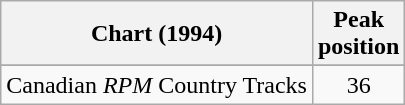<table class="wikitable sortable">
<tr>
<th align="left">Chart (1994)</th>
<th align="center">Peak<br>position</th>
</tr>
<tr>
</tr>
<tr>
<td align="left">Canadian <em>RPM</em> Country Tracks</td>
<td align="center">36</td>
</tr>
</table>
